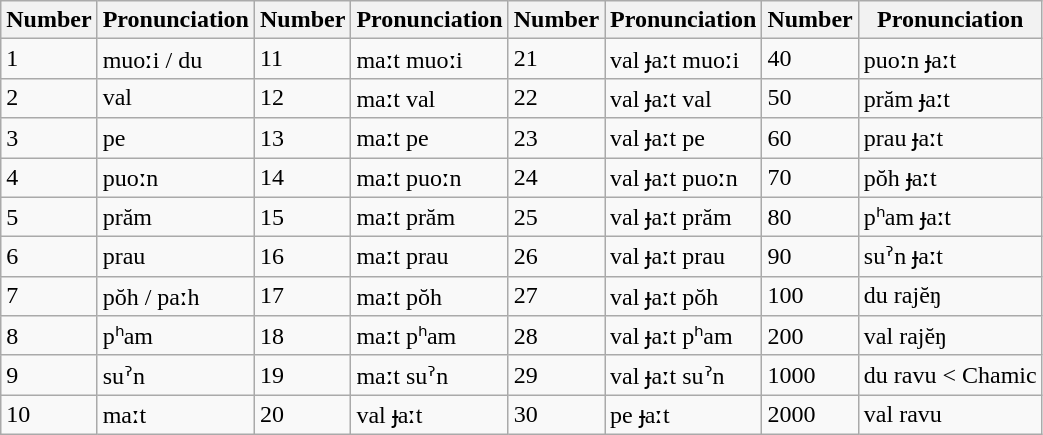<table class="wikitable">
<tr>
<th>Number</th>
<th>Pronunciation</th>
<th>Number</th>
<th>Pronunciation</th>
<th>Number</th>
<th>Pronunciation</th>
<th>Number</th>
<th>Pronunciation</th>
</tr>
<tr>
<td>1</td>
<td>muoːi / du</td>
<td>11</td>
<td>maːt muoːi</td>
<td>21</td>
<td>val ɟaːt muoːi</td>
<td>40</td>
<td>puoːn ɟaːt</td>
</tr>
<tr>
<td>2</td>
<td>val</td>
<td>12</td>
<td>maːt val</td>
<td>22</td>
<td>val ɟaːt val</td>
<td>50</td>
<td>prăm ɟaːt</td>
</tr>
<tr>
<td>3</td>
<td>pe</td>
<td>13</td>
<td>maːt pe</td>
<td>23</td>
<td>val ɟaːt pe</td>
<td>60</td>
<td>prau ɟaːt</td>
</tr>
<tr>
<td>4</td>
<td>puoːn</td>
<td>14</td>
<td>maːt puoːn</td>
<td>24</td>
<td>val ɟaːt puoːn</td>
<td>70</td>
<td>pŏh ɟaːt</td>
</tr>
<tr>
<td>5</td>
<td>prăm</td>
<td>15</td>
<td>maːt prăm</td>
<td>25</td>
<td>val ɟaːt prăm</td>
<td>80</td>
<td>pʰam ɟaːt</td>
</tr>
<tr>
<td>6</td>
<td>prau</td>
<td>16</td>
<td>maːt prau</td>
<td>26</td>
<td>val ɟaːt prau</td>
<td>90</td>
<td>suˀn ɟaːt</td>
</tr>
<tr>
<td>7</td>
<td>pŏh / paːh</td>
<td>17</td>
<td>maːt pŏh</td>
<td>27</td>
<td>val ɟaːt pŏh</td>
<td>100</td>
<td>du rajĕŋ</td>
</tr>
<tr>
<td>8</td>
<td>pʰam</td>
<td>18</td>
<td>maːt pʰam</td>
<td>28</td>
<td>val ɟaːt pʰam</td>
<td>200</td>
<td>val rajĕŋ</td>
</tr>
<tr>
<td>9</td>
<td>suˀn</td>
<td>19</td>
<td>maːt suˀn</td>
<td>29</td>
<td>val ɟaːt suˀn</td>
<td>1000</td>
<td>du ravu  < Chamic</td>
</tr>
<tr>
<td>10</td>
<td>maːt</td>
<td>20</td>
<td>val ɟaːt</td>
<td>30</td>
<td>pe ɟaːt</td>
<td>2000</td>
<td>val ravu</td>
</tr>
</table>
